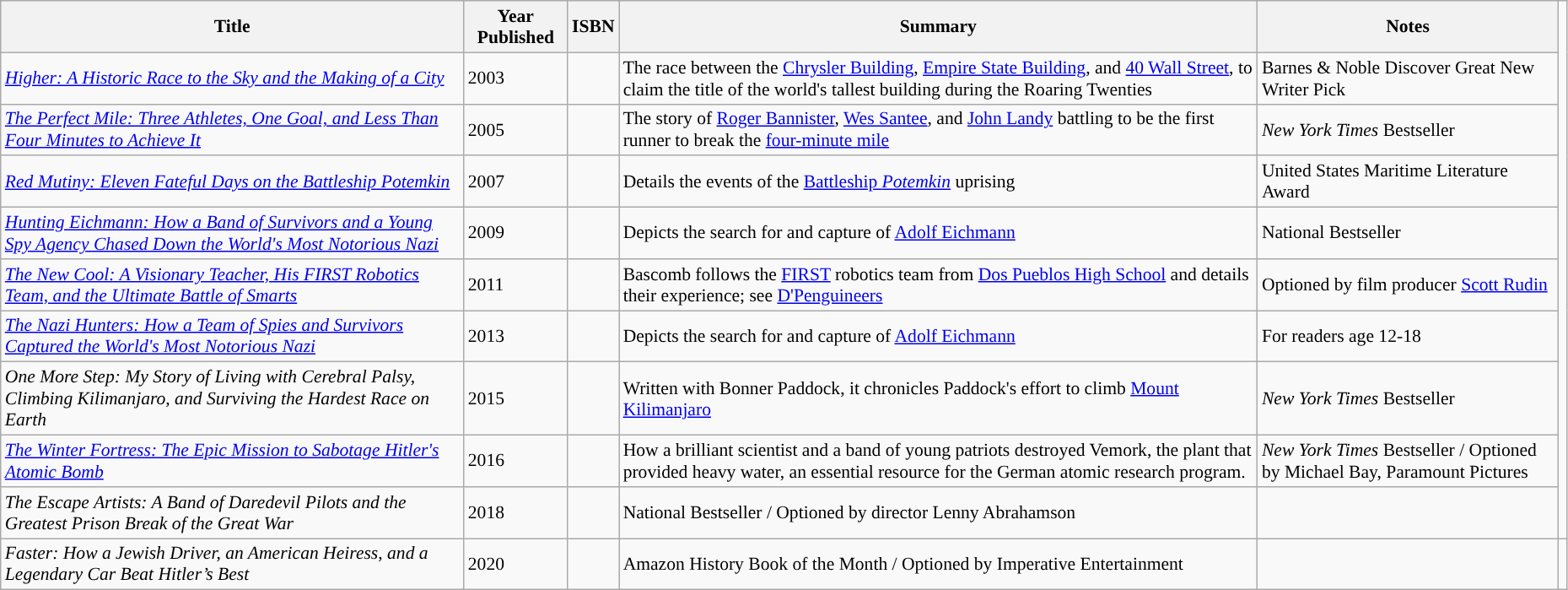<table class="wikitable" style="font-size:90%; width: 98%;">
<tr>
<th>Title</th>
<th>Year Published</th>
<th>ISBN</th>
<th>Summary</th>
<th>Notes</th>
</tr>
<tr>
<td><em><a href='#'>Higher: A Historic Race to the Sky and the Making of a City</a></em></td>
<td>2003</td>
<td></td>
<td>The race between the <a href='#'>Chrysler Building</a>, <a href='#'>Empire State Building</a>, and <a href='#'>40 Wall Street</a>, to claim the title of the world's tallest building during the Roaring Twenties</td>
<td>Barnes & Noble Discover Great New Writer Pick</td>
</tr>
<tr>
<td><em><a href='#'>The Perfect Mile: Three Athletes, One Goal, and Less Than Four Minutes to Achieve It</a></em></td>
<td>2005</td>
<td></td>
<td>The story of <a href='#'>Roger Bannister</a>, <a href='#'>Wes Santee</a>, and <a href='#'>John Landy</a> battling to be the first runner to break the <a href='#'>four-minute mile</a></td>
<td><em>New York Times</em> Bestseller</td>
</tr>
<tr>
<td><em><a href='#'>Red Mutiny: Eleven Fateful Days on the Battleship Potemkin</a></em></td>
<td>2007</td>
<td></td>
<td>Details the events of the <a href='#'>Battleship <em>Potemkin</em></a> uprising</td>
<td>United States Maritime Literature Award</td>
</tr>
<tr>
<td><em><a href='#'>Hunting Eichmann: How a Band of Survivors and a Young Spy Agency Chased Down the World's Most Notorious Nazi</a></em></td>
<td>2009</td>
<td></td>
<td>Depicts the search for and capture of <a href='#'>Adolf Eichmann</a></td>
<td>National Bestseller</td>
</tr>
<tr>
<td><a href='#'><em>The New Cool: A Visionary Teacher, His FIRST Robotics Team, and the Ultimate Battle of Smarts</em></a></td>
<td>2011</td>
<td></td>
<td>Bascomb follows the <a href='#'>FIRST</a> robotics team from <a href='#'>Dos Pueblos High School</a> and details their experience; see <a href='#'>D'Penguineers</a></td>
<td>Optioned by film producer <a href='#'>Scott Rudin</a></td>
</tr>
<tr>
<td><em><a href='#'>The Nazi Hunters: How a Team of Spies and Survivors Captured the World's Most Notorious Nazi</a></em></td>
<td>2013</td>
<td></td>
<td>Depicts the search for and capture of <a href='#'>Adolf Eichmann</a></td>
<td>For readers age 12-18</td>
</tr>
<tr>
<td><em>One More Step: My Story of Living with Cerebral Palsy, Climbing Kilimanjaro, and Surviving the Hardest Race on Earth</em></td>
<td>2015</td>
<td></td>
<td>Written with Bonner Paddock, it chronicles Paddock's effort to climb <a href='#'>Mount Kilimanjaro</a></td>
<td><em>New York Times</em> Bestseller</td>
</tr>
<tr>
<td><a href='#'><em>The Winter Fortress: The Epic Mission to Sabotage Hitler's Atomic Bomb</em></a></td>
<td>2016</td>
<td></td>
<td>How a brilliant scientist and a band of young patriots destroyed Vemork, the plant that provided heavy water, an essential resource for the German atomic research program.</td>
<td><em>New York Times</em> Bestseller / Optioned by Michael Bay, Paramount Pictures</td>
</tr>
<tr>
<td><em>The Escape Artists: A Band of Daredevil Pilots and the Greatest Prison Break of the Great War</em></td>
<td>2018</td>
<td></td>
<td>National Bestseller / Optioned by director Lenny Abrahamson</td>
<td></td>
</tr>
<tr>
<td><em>Faster: How a Jewish Driver, an American Heiress, and a Legendary Car Beat Hitler’s Best</em></td>
<td>2020</td>
<td></td>
<td>Amazon History Book of the Month / Optioned by Imperative Entertainment</td>
<td></td>
<td></td>
</tr>
</table>
